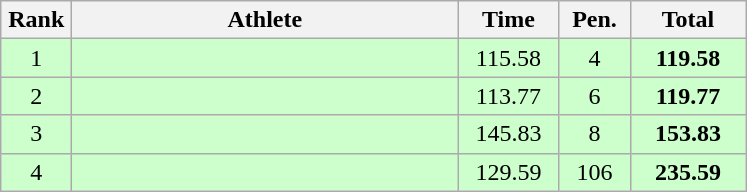<table class=wikitable style="text-align:center">
<tr>
<th width=40>Rank</th>
<th width=250>Athlete</th>
<th width=60>Time</th>
<th width=40>Pen.</th>
<th width=70>Total</th>
</tr>
<tr bgcolor=ccffcc>
<td>1</td>
<td align=left></td>
<td>115.58</td>
<td>4</td>
<td><strong>119.58</strong></td>
</tr>
<tr bgcolor=ccffcc>
<td>2</td>
<td align=left></td>
<td>113.77</td>
<td>6</td>
<td><strong>119.77</strong></td>
</tr>
<tr bgcolor=ccffcc>
<td>3</td>
<td align=left></td>
<td>145.83</td>
<td>8</td>
<td><strong>153.83</strong></td>
</tr>
<tr bgcolor=ccffcc>
<td>4</td>
<td align=left></td>
<td>129.59</td>
<td>106</td>
<td><strong>235.59</strong></td>
</tr>
</table>
